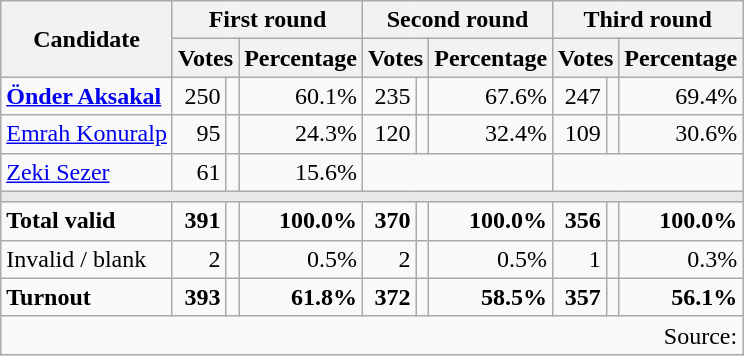<table class="wikitable" style="text-align:right;">
<tr>
<th rowspan="2">Candidate</th>
<th colspan="3">First round</th>
<th colspan="3">Second round</th>
<th colspan="3">Third round</th>
</tr>
<tr>
<th colspan="2">Votes</th>
<th>Percentage</th>
<th colspan="2">Votes</th>
<th>Percentage</th>
<th colspan="2">Votes</th>
<th>Percentage</th>
</tr>
<tr>
<td style="text-align:left;"><strong><a href='#'>Önder Aksakal</a></strong> </td>
<td>250</td>
<td align=center></td>
<td>60.1%</td>
<td>235</td>
<td align=center></td>
<td>67.6%</td>
<td>247</td>
<td align=center></td>
<td>69.4%</td>
</tr>
<tr>
<td style="text-align:left;"><a href='#'>Emrah Konuralp</a></td>
<td>95</td>
<td align=center></td>
<td>24.3%</td>
<td>120</td>
<td align=center></td>
<td>32.4%</td>
<td>109</td>
<td align=center></td>
<td>30.6%</td>
</tr>
<tr>
<td style="text-align:left;"><a href='#'>Zeki Sezer</a></td>
<td>61</td>
<td align=center></td>
<td>15.6%</td>
<td colspan="3"></td>
<td colspan="3"></td>
</tr>
<tr>
<td colspan="10" style="background-color:#E9E9E9"></td>
</tr>
<tr>
<td style="text-align:left;"><strong>Total valid</strong></td>
<td><strong>391</strong></td>
<td></td>
<td><strong>100.0%</strong></td>
<td><strong>370</strong></td>
<td></td>
<td><strong>100.0%</strong></td>
<td><strong>356</strong></td>
<td></td>
<td><strong>100.0%</strong></td>
</tr>
<tr>
<td style="text-align:left;">Invalid / blank</td>
<td>2</td>
<td></td>
<td>0.5%</td>
<td>2</td>
<td></td>
<td>0.5%</td>
<td>1</td>
<td></td>
<td>0.3%</td>
</tr>
<tr>
<td style="text-align:left;"><strong>Turnout</strong></td>
<td><strong>393</strong></td>
<td></td>
<td><strong>61.8%</strong></td>
<td><strong>372</strong></td>
<td></td>
<td><strong>58.5%</strong></td>
<td><strong>357</strong></td>
<td></td>
<td><strong>56.1%</strong></td>
</tr>
<tr>
<td colspan="10">Source: </td>
</tr>
</table>
